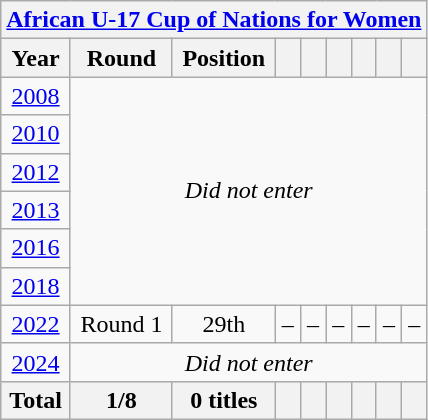<table class="wikitable" style="text-align: center;">
<tr>
<th colspan=9><a href='#'>African U-17 Cup of Nations for Women</a></th>
</tr>
<tr>
<th>Year</th>
<th>Round</th>
<th>Position</th>
<th></th>
<th></th>
<th></th>
<th></th>
<th></th>
<th></th>
</tr>
<tr>
<td><a href='#'>2008</a></td>
<td rowspan=6 colspan=8><em>Did not enter</em></td>
</tr>
<tr>
<td><a href='#'>2010</a></td>
</tr>
<tr>
<td><a href='#'>2012</a></td>
</tr>
<tr>
<td><a href='#'>2013</a></td>
</tr>
<tr>
<td><a href='#'>2016</a></td>
</tr>
<tr>
<td><a href='#'>2018</a></td>
</tr>
<tr>
<td><a href='#'>2022</a></td>
<td>Round 1</td>
<td>29th</td>
<td>–</td>
<td>–</td>
<td>–</td>
<td>–</td>
<td>–</td>
<td>–</td>
</tr>
<tr>
<td><a href='#'>2024</a></td>
<td colspan=8><em>Did not enter</em></td>
</tr>
<tr>
<th>Total</th>
<th>1/8</th>
<th>0 titles</th>
<th></th>
<th></th>
<th></th>
<th></th>
<th></th>
<th></th>
</tr>
</table>
